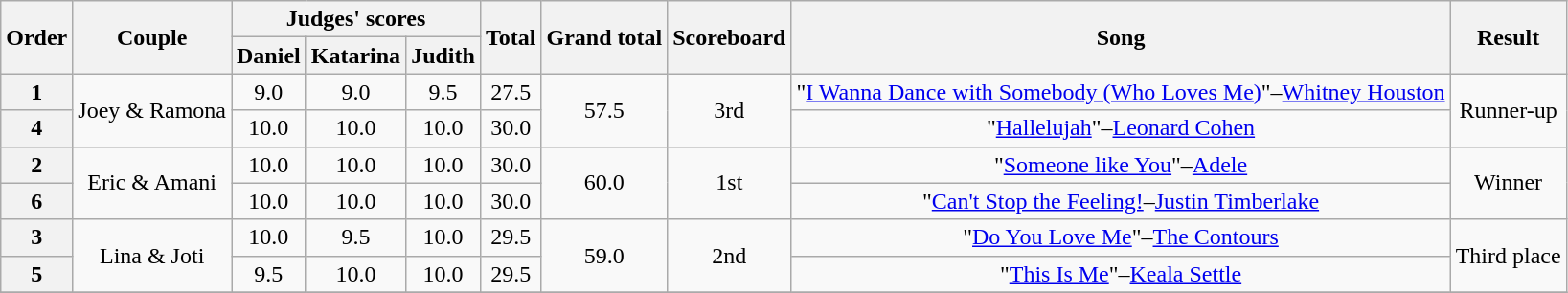<table class="wikitable plainrowheaders" style="text-align:center;">
<tr>
<th scope="col" rowspan=2>Order</th>
<th scope="col" rowspan=2>Couple</th>
<th scope="col" colspan=3>Judges' scores</th>
<th scope="col" rowspan=2>Total</th>
<th scope="col" rowspan=2>Grand total</th>
<th scope="col" rowspan=2>Scoreboard</th>
<th scope="col" rowspan=2>Song</th>
<th scope="col" rowspan=2>Result</th>
</tr>
<tr>
<th scope="col">Daniel</th>
<th>Katarina</th>
<th>Judith</th>
</tr>
<tr>
<th scope="col">1</th>
<td rowspan="2">Joey & Ramona</td>
<td>9.0</td>
<td>9.0</td>
<td>9.5</td>
<td>27.5</td>
<td rowspan="2">57.5</td>
<td rowspan="2">3rd</td>
<td>"<a href='#'>I Wanna Dance with Somebody (Who Loves Me)</a>"–<a href='#'>Whitney Houston</a></td>
<td rowspan="2">Runner-up</td>
</tr>
<tr>
<th scope="col">4</th>
<td>10.0</td>
<td>10.0</td>
<td>10.0</td>
<td>30.0</td>
<td>"<a href='#'>Hallelujah</a>"–<a href='#'>Leonard Cohen</a></td>
</tr>
<tr>
<th scope="col">2</th>
<td rowspan="2">Eric & Amani</td>
<td>10.0</td>
<td>10.0</td>
<td>10.0</td>
<td>30.0</td>
<td rowspan="2">60.0</td>
<td rowspan="2">1st</td>
<td>"<a href='#'>Someone like You</a>"–<a href='#'>Adele</a></td>
<td rowspan="2">Winner</td>
</tr>
<tr>
<th scope="col">6</th>
<td>10.0</td>
<td>10.0</td>
<td>10.0</td>
<td>30.0</td>
<td>"<a href='#'>Can't Stop the Feeling!</a>–<a href='#'>Justin Timberlake</a></td>
</tr>
<tr>
<th scope="col">3</th>
<td rowspan="2">Lina & Joti</td>
<td>10.0</td>
<td>9.5</td>
<td>10.0</td>
<td>29.5</td>
<td rowspan="2">59.0</td>
<td rowspan="2">2nd</td>
<td>"<a href='#'>Do You Love Me</a>"–<a href='#'>The Contours</a></td>
<td rowspan="2">Third place</td>
</tr>
<tr>
<th scope="col">5</th>
<td>9.5</td>
<td>10.0</td>
<td>10.0</td>
<td>29.5</td>
<td>"<a href='#'>This Is Me</a>"–<a href='#'>Keala Settle</a></td>
</tr>
<tr>
</tr>
</table>
